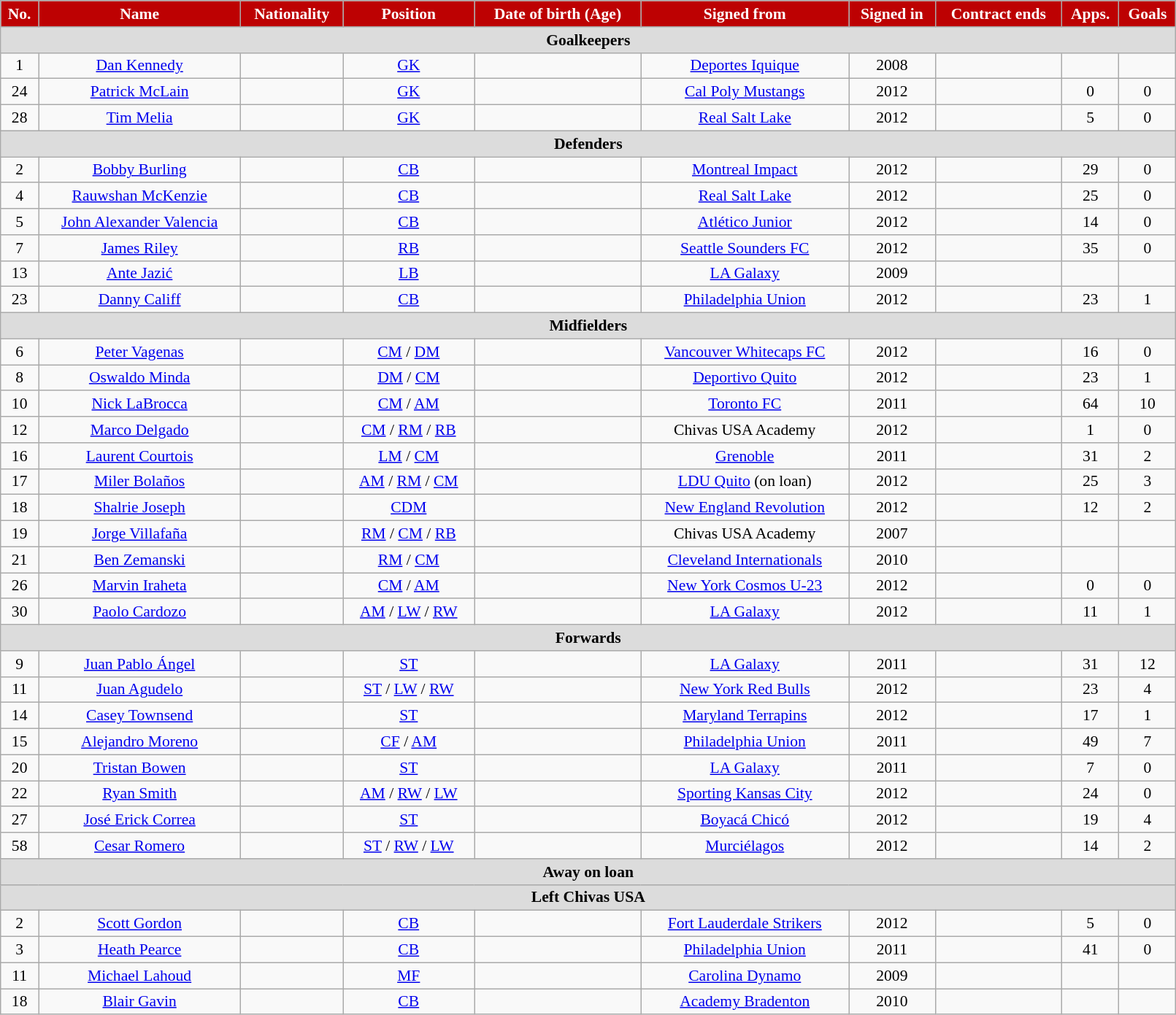<table class="wikitable"  style="text-align:center; font-size:90%; width:85%;">
<tr>
<th style="background:#BD0102; color:white; text-align:center;">No.</th>
<th style="background:#BD0102; color:white; text-align:center;">Name</th>
<th style="background:#BD0102; color:white; text-align:center;">Nationality</th>
<th style="background:#BD0102; color:white; text-align:center;">Position</th>
<th style="background:#BD0102; color:white; text-align:center;">Date of birth (Age)</th>
<th style="background:#BD0102; color:white; text-align:center;">Signed from</th>
<th style="background:#BD0102; color:white; text-align:center;">Signed in</th>
<th style="background:#BD0102; color:white; text-align:center;">Contract ends</th>
<th style="background:#BD0102; color:white; text-align:center;">Apps.</th>
<th style="background:#BD0102; color:white; text-align:center;">Goals</th>
</tr>
<tr>
<th colspan="11"  style="background:#dcdcdc; text-align:center;">Goalkeepers</th>
</tr>
<tr>
<td>1</td>
<td><a href='#'>Dan Kennedy</a></td>
<td></td>
<td><a href='#'>GK</a></td>
<td></td>
<td> <a href='#'>Deportes Iquique</a></td>
<td>2008</td>
<td></td>
<td></td>
<td></td>
</tr>
<tr>
<td>24</td>
<td><a href='#'>Patrick McLain</a></td>
<td></td>
<td><a href='#'>GK</a></td>
<td></td>
<td><a href='#'>Cal Poly Mustangs</a></td>
<td>2012</td>
<td></td>
<td>0</td>
<td>0</td>
</tr>
<tr>
<td>28</td>
<td><a href='#'>Tim Melia</a></td>
<td></td>
<td><a href='#'>GK</a></td>
<td></td>
<td><a href='#'>Real Salt Lake</a></td>
<td>2012</td>
<td></td>
<td>5</td>
<td>0</td>
</tr>
<tr>
<th colspan="11" style="background:#dcdcdc; text-align:center;">Defenders</th>
</tr>
<tr>
<td>2</td>
<td><a href='#'>Bobby Burling</a></td>
<td></td>
<td><a href='#'>CB</a></td>
<td></td>
<td><a href='#'>Montreal Impact</a></td>
<td>2012</td>
<td></td>
<td>29</td>
<td>0</td>
</tr>
<tr>
<td>4</td>
<td><a href='#'>Rauwshan McKenzie</a></td>
<td></td>
<td><a href='#'>CB</a></td>
<td></td>
<td><a href='#'>Real Salt Lake</a></td>
<td>2012</td>
<td></td>
<td>25</td>
<td>0</td>
</tr>
<tr>
<td>5</td>
<td><a href='#'>John Alexander Valencia</a></td>
<td></td>
<td><a href='#'>CB</a></td>
<td></td>
<td> <a href='#'>Atlético Junior</a></td>
<td>2012</td>
<td></td>
<td>14</td>
<td>0</td>
</tr>
<tr>
<td>7</td>
<td><a href='#'>James Riley</a></td>
<td></td>
<td><a href='#'>RB</a></td>
<td></td>
<td><a href='#'>Seattle Sounders FC</a></td>
<td>2012</td>
<td></td>
<td>35</td>
<td>0</td>
</tr>
<tr>
<td>13</td>
<td><a href='#'>Ante Jazić</a></td>
<td></td>
<td><a href='#'>LB</a></td>
<td></td>
<td><a href='#'>LA Galaxy</a></td>
<td>2009</td>
<td></td>
<td></td>
<td></td>
</tr>
<tr>
<td>23</td>
<td><a href='#'>Danny Califf</a></td>
<td></td>
<td><a href='#'>CB</a></td>
<td></td>
<td><a href='#'>Philadelphia Union</a></td>
<td>2012</td>
<td></td>
<td>23</td>
<td>1</td>
</tr>
<tr>
<th colspan="11" style="background:#dcdcdc; text-align:center;">Midfielders</th>
</tr>
<tr>
<td>6</td>
<td><a href='#'>Peter Vagenas</a></td>
<td></td>
<td><a href='#'>CM</a> / <a href='#'>DM</a></td>
<td></td>
<td><a href='#'>Vancouver Whitecaps FC</a></td>
<td>2012</td>
<td></td>
<td>16</td>
<td>0</td>
</tr>
<tr>
<td>8</td>
<td><a href='#'>Oswaldo Minda</a></td>
<td></td>
<td><a href='#'>DM</a> / <a href='#'>CM</a></td>
<td></td>
<td> <a href='#'>Deportivo Quito</a></td>
<td>2012</td>
<td></td>
<td>23</td>
<td>1</td>
</tr>
<tr>
<td>10</td>
<td><a href='#'>Nick LaBrocca</a></td>
<td></td>
<td><a href='#'>CM</a> / <a href='#'>AM</a></td>
<td></td>
<td><a href='#'>Toronto FC</a></td>
<td>2011</td>
<td></td>
<td>64</td>
<td>10</td>
</tr>
<tr>
<td>12</td>
<td><a href='#'>Marco Delgado</a></td>
<td></td>
<td><a href='#'>CM</a> / <a href='#'>RM</a> / <a href='#'>RB</a></td>
<td></td>
<td>Chivas USA Academy</td>
<td>2012</td>
<td></td>
<td>1</td>
<td>0</td>
</tr>
<tr>
<td>16</td>
<td><a href='#'>Laurent Courtois</a></td>
<td></td>
<td><a href='#'>LM</a> / <a href='#'>CM</a></td>
<td></td>
<td> <a href='#'>Grenoble</a></td>
<td>2011</td>
<td></td>
<td>31</td>
<td>2</td>
</tr>
<tr>
<td>17</td>
<td><a href='#'>Miler Bolaños</a></td>
<td></td>
<td><a href='#'>AM</a> / <a href='#'>RM</a> / <a href='#'>CM</a></td>
<td></td>
<td> <a href='#'>LDU Quito</a> (on loan)</td>
<td>2012</td>
<td></td>
<td>25</td>
<td>3</td>
</tr>
<tr>
<td>18</td>
<td><a href='#'>Shalrie Joseph</a></td>
<td></td>
<td><a href='#'>CDM</a></td>
<td></td>
<td><a href='#'>New England Revolution</a></td>
<td>2012</td>
<td></td>
<td>12</td>
<td>2</td>
</tr>
<tr>
<td>19</td>
<td><a href='#'>Jorge Villafaña</a></td>
<td></td>
<td><a href='#'>RM</a> / <a href='#'>CM</a> / <a href='#'>RB</a></td>
<td></td>
<td>Chivas USA Academy</td>
<td>2007</td>
<td></td>
<td></td>
<td></td>
</tr>
<tr>
<td>21</td>
<td><a href='#'>Ben Zemanski</a></td>
<td></td>
<td><a href='#'>RM</a> / <a href='#'>CM</a></td>
<td></td>
<td><a href='#'>Cleveland Internationals</a></td>
<td>2010</td>
<td></td>
<td></td>
<td></td>
</tr>
<tr>
<td>26</td>
<td><a href='#'>Marvin Iraheta</a></td>
<td></td>
<td><a href='#'>CM</a> / <a href='#'>AM</a></td>
<td></td>
<td><a href='#'>New York Cosmos U-23</a></td>
<td>2012</td>
<td></td>
<td>0</td>
<td>0</td>
</tr>
<tr>
<td>30</td>
<td><a href='#'>Paolo Cardozo</a></td>
<td></td>
<td><a href='#'>AM</a> / <a href='#'>LW</a> / <a href='#'>RW</a></td>
<td></td>
<td><a href='#'>LA Galaxy</a></td>
<td>2012</td>
<td></td>
<td>11</td>
<td>1</td>
</tr>
<tr>
<th colspan="11" style="background:#dcdcdc; text-align:center;">Forwards</th>
</tr>
<tr>
<td>9</td>
<td><a href='#'>Juan Pablo Ángel</a></td>
<td></td>
<td><a href='#'>ST</a></td>
<td></td>
<td><a href='#'>LA Galaxy</a></td>
<td>2011</td>
<td></td>
<td>31</td>
<td>12</td>
</tr>
<tr>
<td>11</td>
<td><a href='#'>Juan Agudelo</a></td>
<td></td>
<td><a href='#'>ST</a> / <a href='#'>LW</a> / <a href='#'>RW</a></td>
<td></td>
<td><a href='#'>New York Red Bulls</a></td>
<td>2012</td>
<td></td>
<td>23</td>
<td>4</td>
</tr>
<tr>
<td>14</td>
<td><a href='#'>Casey Townsend</a></td>
<td></td>
<td><a href='#'>ST</a></td>
<td></td>
<td><a href='#'>Maryland Terrapins</a></td>
<td>2012</td>
<td></td>
<td>17</td>
<td>1</td>
</tr>
<tr>
<td>15</td>
<td><a href='#'>Alejandro Moreno</a></td>
<td></td>
<td><a href='#'>CF</a> / <a href='#'>AM</a></td>
<td></td>
<td><a href='#'>Philadelphia Union</a></td>
<td>2011</td>
<td></td>
<td>49</td>
<td>7</td>
</tr>
<tr>
<td>20</td>
<td><a href='#'>Tristan Bowen</a></td>
<td></td>
<td><a href='#'>ST</a></td>
<td></td>
<td><a href='#'>LA Galaxy</a></td>
<td>2011</td>
<td></td>
<td>7</td>
<td>0</td>
</tr>
<tr>
<td>22</td>
<td><a href='#'>Ryan Smith</a></td>
<td></td>
<td><a href='#'>AM</a> / <a href='#'>RW</a> / <a href='#'>LW</a></td>
<td></td>
<td><a href='#'>Sporting Kansas City</a></td>
<td>2012</td>
<td></td>
<td>24</td>
<td>0</td>
</tr>
<tr>
<td>27</td>
<td><a href='#'>José Erick Correa</a></td>
<td></td>
<td><a href='#'>ST</a></td>
<td></td>
<td> <a href='#'>Boyacá Chicó</a></td>
<td>2012</td>
<td></td>
<td>19</td>
<td>4</td>
</tr>
<tr>
<td>58</td>
<td><a href='#'>Cesar Romero</a></td>
<td></td>
<td><a href='#'>ST</a> / <a href='#'>RW</a> / <a href='#'>LW</a></td>
<td></td>
<td> <a href='#'>Murciélagos</a></td>
<td>2012</td>
<td></td>
<td>14</td>
<td>2</td>
</tr>
<tr>
<th colspan="11"  style="background:#dcdcdc; text-align:center;">Away on loan</th>
</tr>
<tr>
<th colspan="11"  style="background:#dcdcdc; text-align:center;">Left Chivas USA</th>
</tr>
<tr>
<td>2</td>
<td><a href='#'>Scott Gordon</a></td>
<td></td>
<td><a href='#'>CB</a></td>
<td></td>
<td><a href='#'>Fort Lauderdale Strikers</a></td>
<td>2012</td>
<td></td>
<td>5</td>
<td>0</td>
</tr>
<tr>
<td>3</td>
<td><a href='#'>Heath Pearce</a></td>
<td></td>
<td><a href='#'>CB</a></td>
<td></td>
<td><a href='#'>Philadelphia Union</a></td>
<td>2011</td>
<td></td>
<td>41</td>
<td>0</td>
</tr>
<tr>
<td>11</td>
<td><a href='#'>Michael Lahoud</a></td>
<td></td>
<td><a href='#'>MF</a></td>
<td></td>
<td><a href='#'>Carolina Dynamo</a></td>
<td>2009</td>
<td></td>
<td></td>
<td></td>
</tr>
<tr>
<td>18</td>
<td><a href='#'>Blair Gavin</a></td>
<td></td>
<td><a href='#'>CB</a></td>
<td></td>
<td><a href='#'>Academy Bradenton</a></td>
<td>2010</td>
<td></td>
<td></td>
<td></td>
</tr>
</table>
